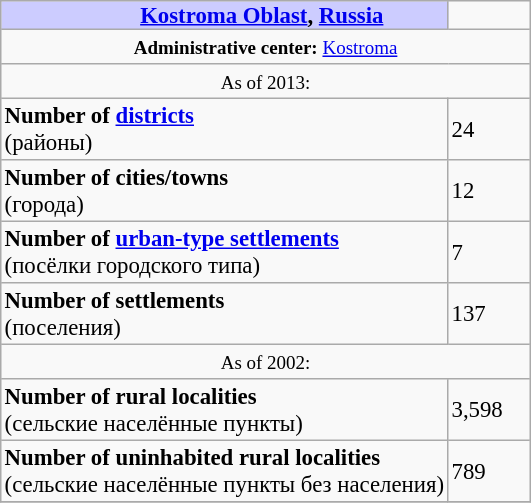<table border=1 align="right" cellpadding=2 cellspacing=0 style="margin: 0 0 1em 1em; background: #f9f9f9; border: 1px #aaa solid; border-collapse: collapse; font-size: 95%;">
<tr>
<th bgcolor="#ccccff" style="padding:0 0 0 50px;"><a href='#'>Kostroma Oblast</a>, <a href='#'>Russia</a></th>
<td width="50px"></td>
</tr>
<tr>
<td colspan=2 align="center"><small><strong>Administrative center:</strong> <a href='#'>Kostroma</a></small></td>
</tr>
<tr>
<td colspan=2 align="center"><small>As of 2013:</small></td>
</tr>
<tr>
<td><strong>Number of <a href='#'>districts</a></strong><br>(районы)</td>
<td>24</td>
</tr>
<tr>
<td><strong>Number of cities/towns</strong><br>(города)</td>
<td>12</td>
</tr>
<tr>
<td><strong>Number of <a href='#'>urban-type settlements</a></strong><br>(посёлки городского типа)</td>
<td>7</td>
</tr>
<tr>
<td><strong>Number of settlements</strong><br>(поселения)</td>
<td>137</td>
</tr>
<tr>
<td colspan=2 align="center"><small>As of 2002:</small></td>
</tr>
<tr>
<td><strong>Number of rural localities</strong><br>(сельские населённые пункты)</td>
<td>3,598</td>
</tr>
<tr>
<td><strong>Number of uninhabited rural localities</strong><br>(сельские населённые пункты без населения)</td>
<td>789</td>
</tr>
<tr>
</tr>
</table>
